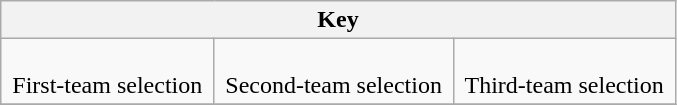<table class="wikitable">
<tr>
<th colspan=3>Key</th>
</tr>
<tr>
<td><br>  First-team selection <br></td>
<td><br>  Second-team selection <br></td>
<td><br>  Third-team selection <br></td>
</tr>
<tr>
</tr>
</table>
